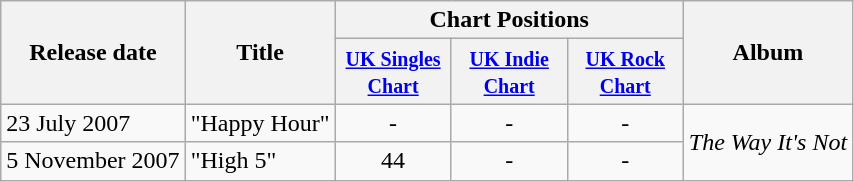<table class="wikitable">
<tr>
<th rowspan="2">Release date</th>
<th rowspan="2">Title</th>
<th colspan="3">Chart Positions</th>
<th rowspan="2">Album</th>
</tr>
<tr>
<th width="70"><small><a href='#'>UK Singles Chart</a></small></th>
<th width="70"><small><a href='#'>UK Indie Chart</a></small></th>
<th width="70"><small><a href='#'>UK Rock Chart</a></small></th>
</tr>
<tr>
<td>23 July 2007</td>
<td>"Happy Hour"</td>
<td align="center">-</td>
<td align="center">-</td>
<td align="center">-</td>
<td rowspan="2"><em>The Way It's Not</em></td>
</tr>
<tr>
<td>5 November 2007</td>
<td>"High 5"</td>
<td align="center">44</td>
<td align="center">-</td>
<td align="center">-</td>
</tr>
</table>
